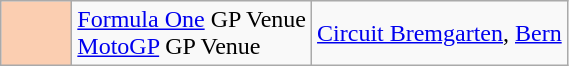<table class="wikitable">
<tr>
<td width=40px align=center style="background-color:#FBCEB1"></td>
<td><a href='#'>Formula One</a> GP Venue<br><a href='#'>MotoGP</a> GP Venue</td>
<td><a href='#'>Circuit Bremgarten</a>, <a href='#'>Bern</a></td>
</tr>
</table>
